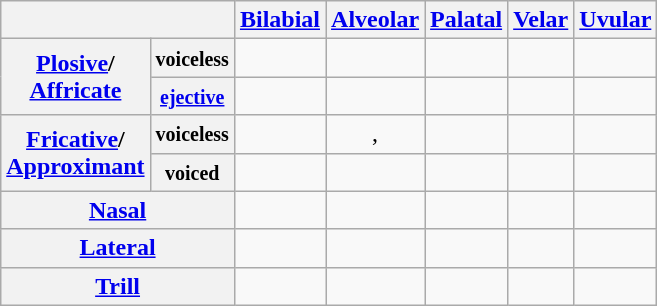<table class="wikitable">
<tr>
<th colspan=2></th>
<th><a href='#'>Bilabial</a></th>
<th><a href='#'>Alveolar</a></th>
<th><a href='#'>Palatal</a></th>
<th><a href='#'>Velar</a></th>
<th><a href='#'>Uvular</a></th>
</tr>
<tr align=center>
<th rowspan=2><a href='#'>Plosive</a>/<br><a href='#'>Affricate</a></th>
<th><small>voiceless</small></th>
<td> </td>
<td> </td>
<td> </td>
<td> </td>
<td> </td>
</tr>
<tr align=center>
<th><small><a href='#'>ejective</a></small></th>
<td> </td>
<td> </td>
<td> </td>
<td> </td>
<td> </td>
</tr>
<tr align=center>
<th rowspan=2><a href='#'>Fricative</a>/<br><a href='#'>Approximant</a></th>
<th><small>voiceless</small></th>
<td> </td>
<td> ,  </td>
<td></td>
<td> </td>
<td> </td>
</tr>
<tr align=center>
<th><small>voiced</small></th>
<td> </td>
<td> </td>
<td> </td>
<td></td>
<td></td>
</tr>
<tr align=center>
<th colspan=2><a href='#'>Nasal</a></th>
<td> </td>
<td> </td>
<td> </td>
<td> </td>
<td></td>
</tr>
<tr align=center>
<th colspan=2><a href='#'>Lateral</a></th>
<td></td>
<td> </td>
<td> </td>
<td></td>
<td></td>
</tr>
<tr align=center>
<th colspan=2><a href='#'>Trill</a></th>
<td></td>
<td> </td>
<td></td>
<td></td>
<td></td>
</tr>
</table>
